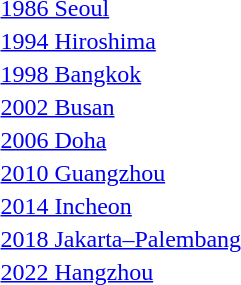<table>
<tr>
<td rowspan=2><a href='#'>1986 Seoul</a></td>
<td rowspan=2></td>
<td rowspan=2></td>
<td></td>
</tr>
<tr>
<td></td>
</tr>
<tr>
<td rowspan=2><a href='#'>1994 Hiroshima</a></td>
<td rowspan=2></td>
<td rowspan=2></td>
<td></td>
</tr>
<tr>
<td></td>
</tr>
<tr>
<td rowspan=2><a href='#'>1998 Bangkok</a></td>
<td rowspan=2></td>
<td rowspan=2></td>
<td></td>
</tr>
<tr>
<td></td>
</tr>
<tr>
<td rowspan=2><a href='#'>2002 Busan</a></td>
<td rowspan=2></td>
<td rowspan=2></td>
<td></td>
</tr>
<tr>
<td></td>
</tr>
<tr>
<td rowspan=2><a href='#'>2006 Doha</a></td>
<td rowspan=2></td>
<td rowspan=2></td>
<td></td>
</tr>
<tr>
<td></td>
</tr>
<tr>
<td rowspan=2><a href='#'>2010 Guangzhou</a></td>
<td rowspan=2></td>
<td rowspan=2></td>
<td></td>
</tr>
<tr>
<td></td>
</tr>
<tr>
<td rowspan=2><a href='#'>2014 Incheon</a></td>
<td rowspan=2></td>
<td rowspan=2></td>
<td></td>
</tr>
<tr>
<td></td>
</tr>
<tr>
<td rowspan=2><a href='#'>2018 Jakarta–Palembang</a></td>
<td rowspan=2></td>
<td rowspan=2></td>
<td></td>
</tr>
<tr>
<td></td>
</tr>
<tr>
<td rowspan=2><a href='#'>2022 Hangzhou</a></td>
<td rowspan=2></td>
<td rowspan=2></td>
<td></td>
</tr>
<tr>
<td></td>
</tr>
</table>
